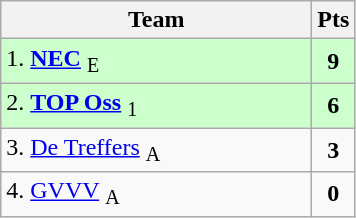<table class="wikitable" style="text-align:center; float:left; margin-right:1em">
<tr>
<th style="width:200px">Team</th>
<th width=20>Pts</th>
</tr>
<tr bgcolor=ccffcc>
<td align=left>1. <strong><a href='#'>NEC</a></strong> <sub>E</sub></td>
<td><strong>9</strong></td>
</tr>
<tr bgcolor=ccffcc>
<td align=left>2. <strong><a href='#'>TOP Oss</a></strong> <sub>1</sub></td>
<td><strong>6</strong></td>
</tr>
<tr>
<td align=left>3. <a href='#'>De Treffers</a> <sub>A</sub></td>
<td><strong>3</strong></td>
</tr>
<tr>
<td align=left>4. <a href='#'>GVVV</a> <sub>A</sub></td>
<td><strong>0</strong></td>
</tr>
</table>
